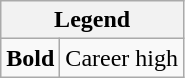<table class="wikitable mw-collapsible mw-collapsed">
<tr>
<th colspan="2">Legend</th>
</tr>
<tr>
<td><strong>Bold</strong></td>
<td>Career high</td>
</tr>
</table>
